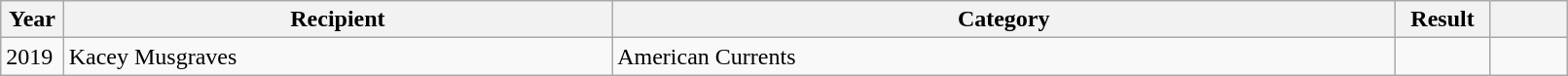<table class="wikitable plainrowheaders" style="width:85%;">
<tr>
<th scope="col" style="width:4%;">Year</th>
<th scope="col" style="width:35%;">Recipient</th>
<th scope="col" style="width:50%;">Category</th>
<th scope="col" style="width:6%;">Result</th>
<th scope="col" style="width:6%;"></th>
</tr>
<tr>
<td>2019</td>
<td>Kacey Musgraves</td>
<td>American Currents</td>
<td></td>
<td></td>
</tr>
</table>
